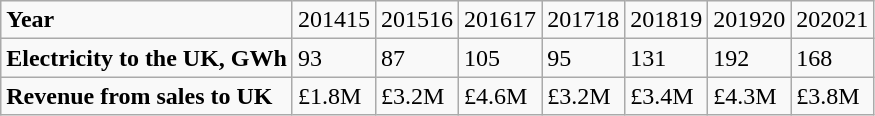<table class="wikitable">
<tr>
<td><strong>Year</strong></td>
<td>201415</td>
<td>201516</td>
<td>201617</td>
<td>201718</td>
<td>201819</td>
<td>201920</td>
<td>202021</td>
</tr>
<tr>
<td><strong>Electricity to the UK,  GWh</strong></td>
<td>93</td>
<td>87</td>
<td>105</td>
<td>95</td>
<td>131</td>
<td>192</td>
<td>168</td>
</tr>
<tr>
<td><strong>Revenue from sales to UK</strong></td>
<td>£1.8M</td>
<td>£3.2M</td>
<td>£4.6M</td>
<td>£3.2M</td>
<td>£3.4M</td>
<td>£4.3M</td>
<td>£3.8M</td>
</tr>
</table>
